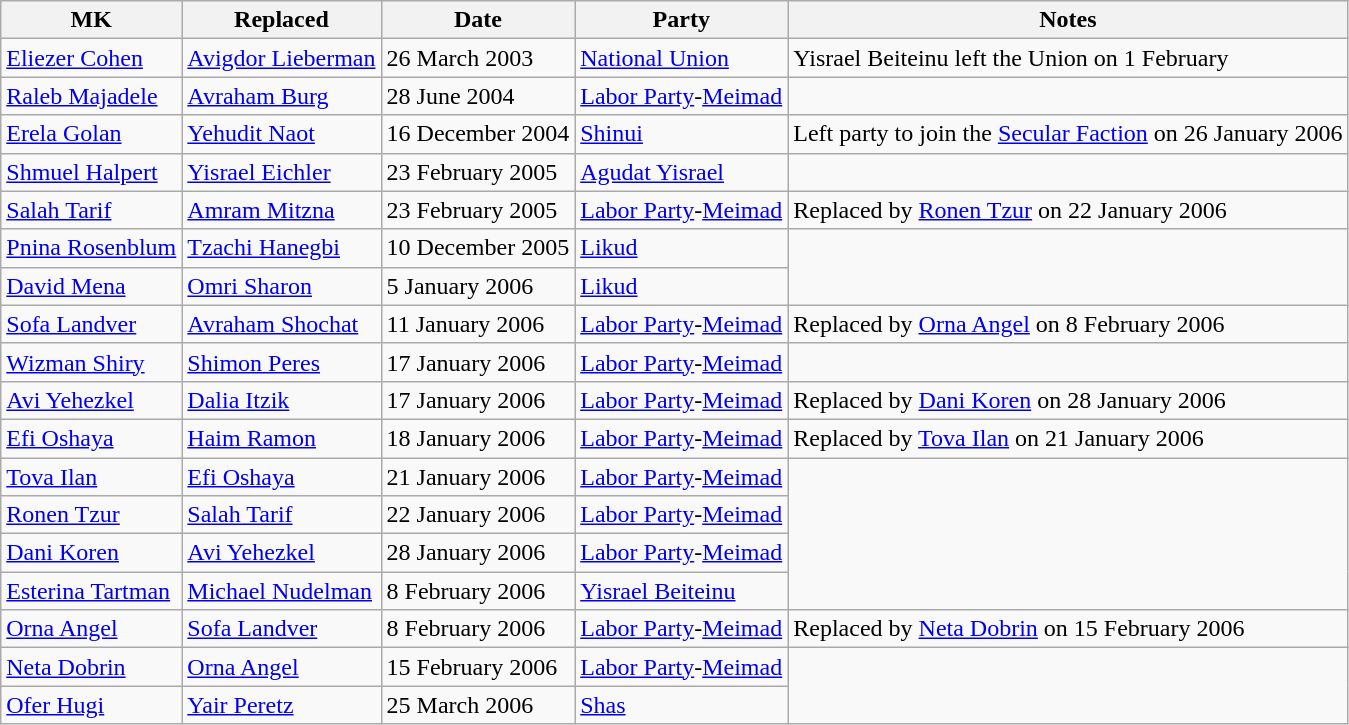<table class="sort wikitable sortable" style="text-align:left">
<tr>
<th>MK</th>
<th>Replaced</th>
<th>Date</th>
<th>Party</th>
<th>Notes</th>
</tr>
<tr>
<td><a href='#'>Eliezer Cohen</a></td>
<td><a href='#'>Avigdor Lieberman</a></td>
<td>26 March 2003</td>
<td><a href='#'>National Union</a></td>
<td>Yisrael Beiteinu left the Union on 1 February</td>
</tr>
<tr>
<td><a href='#'>Raleb Majadele</a></td>
<td><a href='#'>Avraham Burg</a></td>
<td>28 June 2004</td>
<td><a href='#'>Labor Party</a>-<a href='#'>Meimad</a></td>
</tr>
<tr>
<td><a href='#'>Erela Golan</a></td>
<td><a href='#'>Yehudit Naot</a></td>
<td>16 December 2004</td>
<td><a href='#'>Shinui</a></td>
<td>Left party to join the <a href='#'>Secular Faction</a> on 26 January 2006</td>
</tr>
<tr>
<td><a href='#'>Shmuel Halpert</a></td>
<td><a href='#'>Yisrael Eichler</a></td>
<td>23 February 2005</td>
<td><a href='#'>Agudat Yisrael</a></td>
</tr>
<tr>
<td><a href='#'>Salah Tarif</a></td>
<td><a href='#'>Amram Mitzna</a></td>
<td>23 February 2005</td>
<td><a href='#'>Labor Party</a>-<a href='#'>Meimad</a></td>
<td>Replaced by <a href='#'>Ronen Tzur</a> on 22 January 2006</td>
</tr>
<tr>
<td><a href='#'>Pnina Rosenblum</a></td>
<td><a href='#'>Tzachi Hanegbi</a></td>
<td>10 December 2005</td>
<td><a href='#'>Likud</a></td>
</tr>
<tr>
<td><a href='#'>David Mena</a></td>
<td><a href='#'>Omri Sharon</a></td>
<td>5 January 2006</td>
<td><a href='#'>Likud</a></td>
</tr>
<tr>
<td><a href='#'>Sofa Landver</a></td>
<td><a href='#'>Avraham Shochat</a></td>
<td>11 January 2006</td>
<td><a href='#'>Labor Party</a>-<a href='#'>Meimad</a></td>
<td>Replaced by <a href='#'>Orna Angel</a> on 8 February 2006</td>
</tr>
<tr>
<td><a href='#'>Wizman Shiry</a></td>
<td><a href='#'>Shimon Peres</a></td>
<td>17 January 2006</td>
<td><a href='#'>Labor Party</a>-<a href='#'>Meimad</a></td>
</tr>
<tr>
<td><a href='#'>Avi Yehezkel</a></td>
<td><a href='#'>Dalia Itzik</a></td>
<td>17 January 2006</td>
<td><a href='#'>Labor Party</a>-<a href='#'>Meimad</a></td>
<td>Replaced by <a href='#'>Dani Koren</a> on 28 January 2006</td>
</tr>
<tr>
<td><a href='#'>Efi Oshaya</a></td>
<td><a href='#'>Haim Ramon</a></td>
<td>18 January 2006</td>
<td><a href='#'>Labor Party</a>-<a href='#'>Meimad</a></td>
<td>Replaced by <a href='#'>Tova Ilan</a> on 21 January 2006</td>
</tr>
<tr>
<td><a href='#'>Tova Ilan</a></td>
<td><a href='#'>Efi Oshaya</a></td>
<td>21 January 2006</td>
<td><a href='#'>Labor Party</a>-<a href='#'>Meimad</a></td>
</tr>
<tr>
<td><a href='#'>Ronen Tzur</a></td>
<td><a href='#'>Salah Tarif</a></td>
<td>22 January 2006</td>
<td><a href='#'>Labor Party</a>-<a href='#'>Meimad</a></td>
</tr>
<tr>
<td><a href='#'>Dani Koren</a></td>
<td><a href='#'>Avi Yehezkel</a></td>
<td>28 January 2006</td>
<td><a href='#'>Labor Party</a>-<a href='#'>Meimad</a></td>
</tr>
<tr>
<td><a href='#'>Esterina Tartman</a></td>
<td><a href='#'>Michael Nudelman</a></td>
<td>8 February 2006</td>
<td><a href='#'>Yisrael Beiteinu</a></td>
</tr>
<tr>
<td><a href='#'>Orna Angel</a></td>
<td><a href='#'>Sofa Landver</a></td>
<td>8 February 2006</td>
<td><a href='#'>Labor Party</a>-<a href='#'>Meimad</a></td>
<td>Replaced by <a href='#'>Neta Dobrin</a> on 15 February 2006</td>
</tr>
<tr>
<td><a href='#'>Neta Dobrin</a></td>
<td><a href='#'>Orna Angel</a></td>
<td>15 February 2006</td>
<td><a href='#'>Labor Party</a>-<a href='#'>Meimad</a></td>
</tr>
<tr>
<td><a href='#'>Ofer Hugi</a></td>
<td><a href='#'>Yair Peretz</a></td>
<td>25 March 2006</td>
<td><a href='#'>Shas</a></td>
</tr>
</table>
